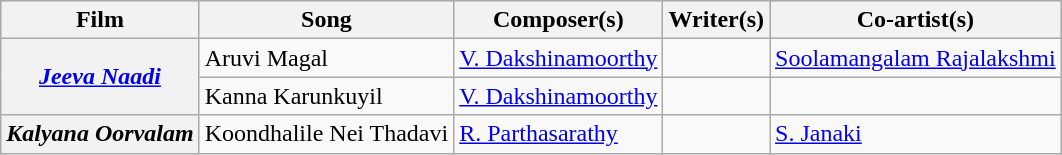<table class="wikitable sortable plainrowheaders">
<tr style="background:#ccc; text-align:center;">
<th scope="col">Film</th>
<th scope="col">Song</th>
<th scope="col">Composer(s)</th>
<th scope="col">Writer(s)</th>
<th scope="col">Co-artist(s)</th>
</tr>
<tr>
<th rowspan="2"><em><a href='#'>Jeeva Naadi</a></em></th>
<td>Aruvi Magal</td>
<td><a href='#'>V. Dakshinamoorthy</a></td>
<td></td>
<td><a href='#'>Soolamangalam Rajalakshmi</a></td>
</tr>
<tr>
<td>Kanna Karunkuyil</td>
<td><a href='#'>V. Dakshinamoorthy</a></td>
<td></td>
<td></td>
</tr>
<tr>
<th><em>Kalyana Oorvalam</em></th>
<td>Koondhalile Nei Thadavi</td>
<td><a href='#'>R. Parthasarathy</a></td>
<td></td>
<td><a href='#'>S. Janaki</a></td>
</tr>
</table>
